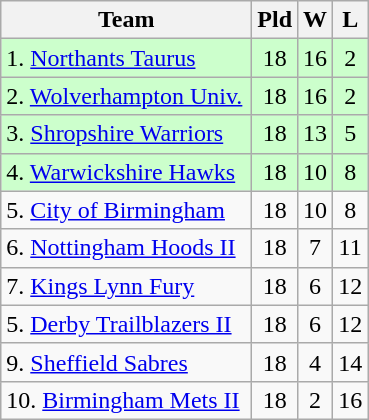<table class="wikitable" style="text-align: center;">
<tr>
<th style="width:160px;">Team</th>
<th style="width:12px;" abbr="Played">Pld</th>
<th style="width:12px;" abbr="Won">W</th>
<th style="width:12px;" abbr="Lost">L</th>
</tr>
<tr style="background:#cfc;">
<td style="text-align:left;">1. <a href='#'>Northants Taurus</a></td>
<td>18</td>
<td>16</td>
<td>2</td>
</tr>
<tr style="background:#cfc;">
<td style="text-align:left;">2. <a href='#'>Wolverhampton Univ.</a></td>
<td>18</td>
<td>16</td>
<td>2</td>
</tr>
<tr style="background:#cfc;">
<td style="text-align:left;">3. <a href='#'>Shropshire Warriors</a></td>
<td>18</td>
<td>13</td>
<td>5</td>
</tr>
<tr style="background:#cfc;">
<td style="text-align:left;">4. <a href='#'>Warwickshire Hawks</a></td>
<td>18</td>
<td>10</td>
<td>8</td>
</tr>
<tr style="background: ;">
<td style="text-align:left;">5. <a href='#'>City of Birmingham</a></td>
<td>18</td>
<td>10</td>
<td>8</td>
</tr>
<tr style="background: ;">
<td style="text-align:left;">6. <a href='#'>Nottingham Hoods II</a></td>
<td>18</td>
<td>7</td>
<td>11</td>
</tr>
<tr style="background: ;">
<td style="text-align:left;">7. <a href='#'>Kings Lynn Fury</a></td>
<td>18</td>
<td>6</td>
<td>12</td>
</tr>
<tr style="background: ;">
<td style="text-align:left;">5. <a href='#'>Derby Trailblazers II</a></td>
<td>18</td>
<td>6</td>
<td>12</td>
</tr>
<tr style="background: ;">
<td style="text-align:left;">9. <a href='#'>Sheffield Sabres</a></td>
<td>18</td>
<td>4</td>
<td>14</td>
</tr>
<tr style="background: ;">
<td style="text-align:left;">10. <a href='#'>Birmingham Mets II</a></td>
<td>18</td>
<td>2</td>
<td>16</td>
</tr>
</table>
